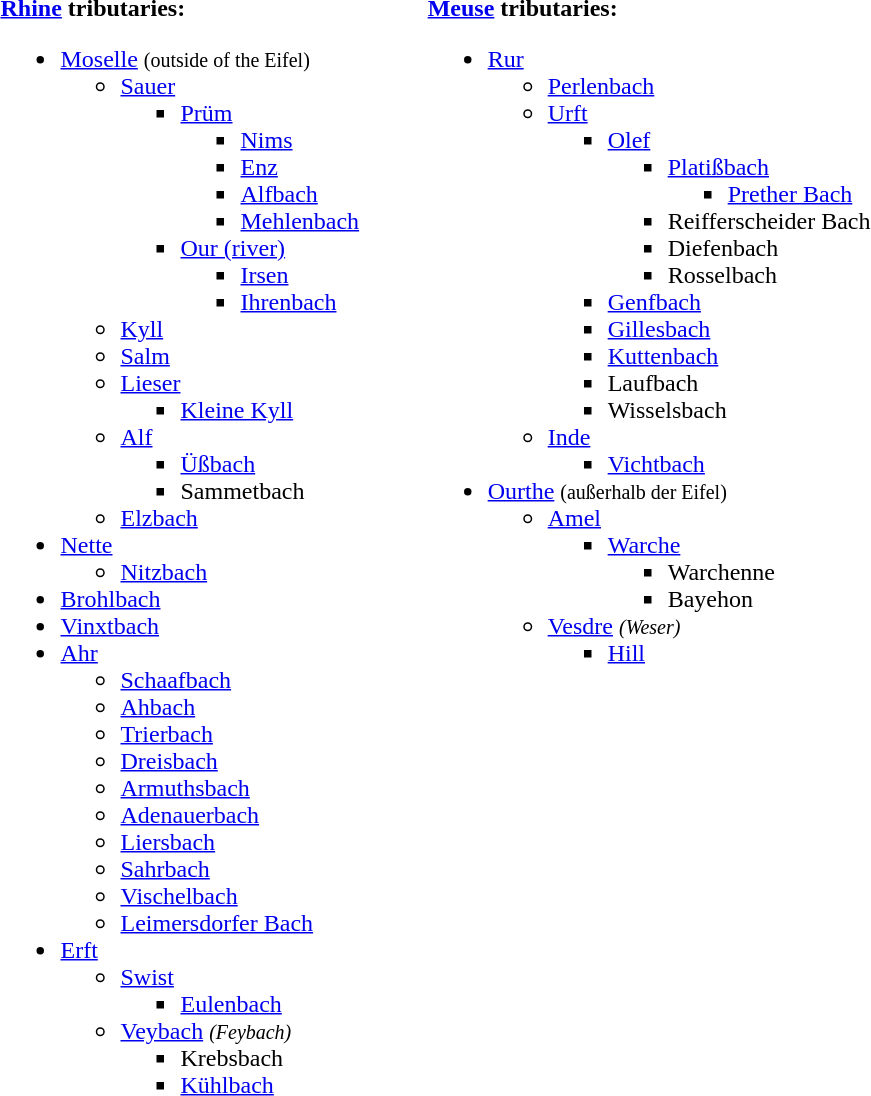<table style="width:50%">
<tr>
<td style="vertical-align:top;width:40%"><br><strong><a href='#'>Rhine</a> tributaries:</strong><ul><li><a href='#'>Moselle</a> <small>(outside of the Eifel)</small><ul><li><a href='#'>Sauer</a><ul><li><a href='#'>Prüm</a><ul><li><a href='#'>Nims</a></li><li><a href='#'>Enz</a></li><li><a href='#'>Alfbach</a></li><li><a href='#'>Mehlenbach</a></li></ul></li><li><a href='#'>Our (river)</a><ul><li><a href='#'>Irsen</a></li><li><a href='#'>Ihrenbach</a></li></ul></li></ul></li><li><a href='#'>Kyll</a></li><li><a href='#'>Salm</a></li><li><a href='#'>Lieser</a><ul><li><a href='#'>Kleine Kyll</a></li></ul></li><li><a href='#'>Alf</a><ul><li><a href='#'>Üßbach</a></li><li>Sammetbach</li></ul></li><li><a href='#'>Elzbach</a></li></ul></li><li><a href='#'>Nette</a><ul><li><a href='#'>Nitzbach</a></li></ul></li><li><a href='#'>Brohlbach</a></li><li><a href='#'>Vinxtbach</a></li><li><a href='#'>Ahr</a><ul><li><a href='#'>Schaafbach</a></li><li><a href='#'>Ahbach</a></li><li><a href='#'>Trierbach</a></li><li><a href='#'>Dreisbach</a></li><li><a href='#'>Armuthsbach</a></li><li><a href='#'>Adenauerbach</a></li><li><a href='#'>Liersbach</a></li><li><a href='#'>Sahrbach</a></li><li><a href='#'>Vischelbach</a></li><li><a href='#'>Leimersdorfer Bach</a></li></ul></li><li><a href='#'>Erft</a><ul><li><a href='#'>Swist</a><ul><li><a href='#'>Eulenbach</a></li></ul></li><li><a href='#'>Veybach</a> <small><em>(Feybach)</em></small><ul><li>Krebsbach</li><li><a href='#'>Kühlbach</a></li></ul></li></ul></li></ul></td>
<td style="vertical-align:top;width:5%"></td>
<td style="vertical-align:top"><br><strong><a href='#'>Meuse</a> tributaries:</strong><ul><li><a href='#'>Rur</a><ul><li><a href='#'>Perlenbach</a></li><li><a href='#'>Urft</a><ul><li><a href='#'>Olef</a><ul><li><a href='#'>Platißbach</a><ul><li><a href='#'>Prether Bach</a></li></ul></li><li>Reifferscheider Bach</li><li>Diefenbach</li><li>Rosselbach</li></ul></li><li><a href='#'>Genfbach</a></li><li><a href='#'>Gillesbach</a></li><li><a href='#'>Kuttenbach</a></li><li>Laufbach</li><li>Wisselsbach</li></ul></li><li><a href='#'>Inde</a><ul><li><a href='#'>Vichtbach</a></li></ul></li></ul></li><li><a href='#'>Ourthe</a> <small>(außerhalb der Eifel)</small><ul><li><a href='#'>Amel</a><ul><li><a href='#'>Warche</a><ul><li>Warchenne</li><li>Bayehon</li></ul></li></ul></li><li><a href='#'>Vesdre</a> <small><em>(Weser)</em></small><ul><li><a href='#'>Hill</a></li></ul></li></ul></li></ul></td>
</tr>
</table>
